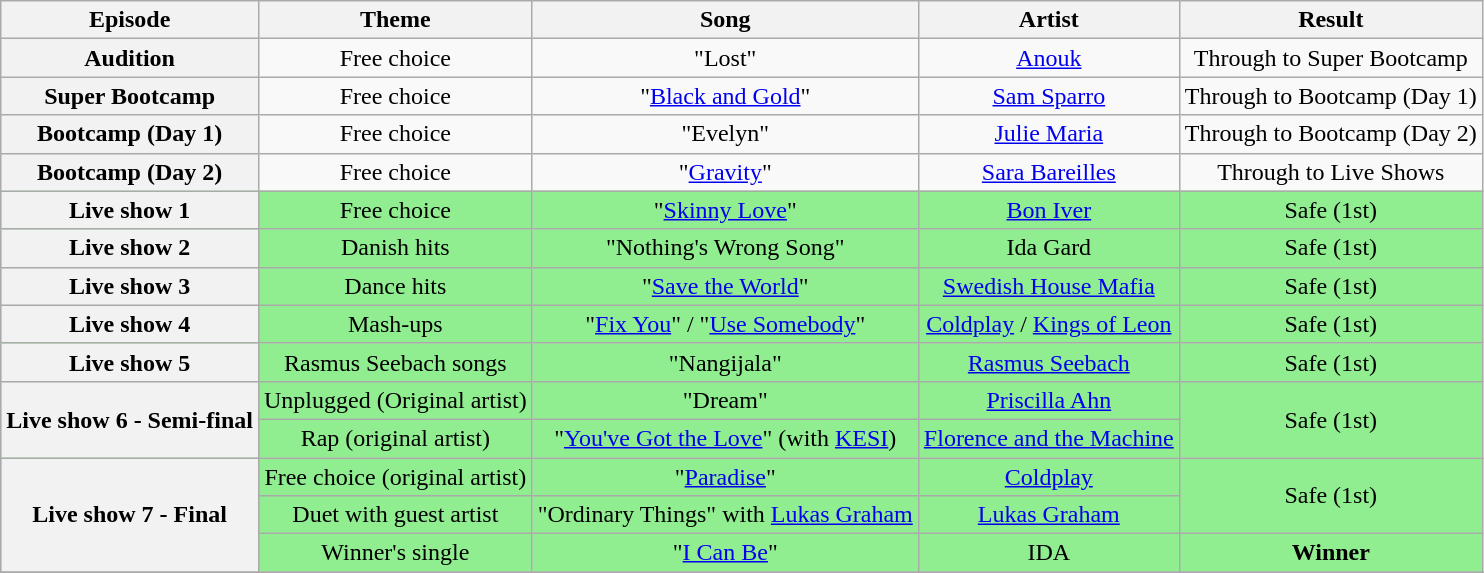<table class="wikitable" style="text-align:center;">
<tr>
<th scope="col">Episode</th>
<th scope="col">Theme</th>
<th scope="col">Song</th>
<th scope="col">Artist</th>
<th scope="col">Result</th>
</tr>
<tr>
<th scope="row">Audition</th>
<td>Free choice</td>
<td>"Lost"</td>
<td><a href='#'>Anouk</a></td>
<td>Through to Super Bootcamp</td>
</tr>
<tr>
<th scope="row">Super Bootcamp</th>
<td>Free choice</td>
<td>"<a href='#'>Black and Gold</a>"</td>
<td><a href='#'>Sam Sparro</a></td>
<td>Through to Bootcamp (Day 1)</td>
</tr>
<tr>
<th scope="row">Bootcamp (Day 1)</th>
<td>Free choice</td>
<td>"Evelyn"</td>
<td><a href='#'>Julie Maria</a></td>
<td>Through to Bootcamp (Day 2)</td>
</tr>
<tr>
<th scope="row">Bootcamp (Day 2)</th>
<td>Free choice</td>
<td>"<a href='#'>Gravity</a>"</td>
<td><a href='#'>Sara Bareilles</a></td>
<td>Through to Live Shows</td>
</tr>
<tr bgcolor=lightgreen>
<th scope="row">Live show 1</th>
<td>Free choice</td>
<td>"<a href='#'>Skinny Love</a>"</td>
<td><a href='#'>Bon Iver</a></td>
<td>Safe (1st)</td>
</tr>
<tr bgcolor=lightgreen>
<th scope="row">Live show 2</th>
<td>Danish hits</td>
<td>"Nothing's Wrong Song"</td>
<td>Ida Gard</td>
<td>Safe (1st)</td>
</tr>
<tr bgcolor=lightgreen>
<th scope="row">Live show 3</th>
<td>Dance hits</td>
<td>"<a href='#'>Save the World</a>"</td>
<td><a href='#'>Swedish House Mafia</a></td>
<td>Safe (1st)</td>
</tr>
<tr bgcolor=lightgreen>
<th scope="row">Live show 4</th>
<td>Mash-ups</td>
<td>"<a href='#'>Fix You</a>" / "<a href='#'>Use Somebody</a>"</td>
<td><a href='#'>Coldplay</a> / <a href='#'>Kings of Leon</a></td>
<td>Safe (1st)</td>
</tr>
<tr bgcolor=lightgreen>
<th scope="row">Live show 5</th>
<td>Rasmus Seebach songs</td>
<td>"Nangijala"</td>
<td><a href='#'>Rasmus Seebach</a></td>
<td>Safe (1st)</td>
</tr>
<tr bgcolor=lightgreen>
<th scope="row" rowspan="2">Live show 6 - Semi-final</th>
<td>Unplugged (Original artist)</td>
<td>"Dream"</td>
<td><a href='#'>Priscilla Ahn</a></td>
<td rowspan="2">Safe (1st)</td>
</tr>
<tr bgcolor=lightgreen>
<td>Rap (original artist)</td>
<td>"<a href='#'>You've Got the Love</a>" (with <a href='#'>KESI</a>)</td>
<td><a href='#'>Florence and the Machine</a></td>
</tr>
<tr bgcolor=lightgreen>
<th scope="row" rowspan="3">Live show 7 - Final</th>
<td>Free choice (original artist)</td>
<td>"<a href='#'>Paradise</a>"</td>
<td><a href='#'>Coldplay</a></td>
<td rowspan="2">Safe (1st)</td>
</tr>
<tr bgcolor=lightgreen>
<td>Duet with guest artist</td>
<td>"Ordinary Things" with <a href='#'>Lukas Graham</a></td>
<td><a href='#'>Lukas Graham</a></td>
</tr>
<tr bgcolor=lightgreen>
<td>Winner's single</td>
<td>"<a href='#'>I Can Be</a>"</td>
<td>IDA</td>
<td><strong>Winner</strong></td>
</tr>
<tr>
</tr>
</table>
